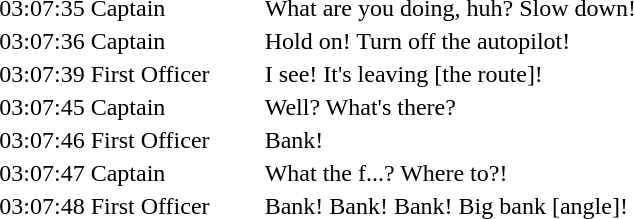<table align="center" style="border:none;" cellpadding="1">
<tr>
<th></th>
<th style="width:7.0em;"></th>
<th style="width:37.0em;"></th>
</tr>
<tr style="vertical-align:top;">
<td>03:07:35</td>
<td>Captain</td>
<td>What are you doing, huh? Slow down!</td>
</tr>
<tr style="vertical-align:top;">
<td>03:07:36</td>
<td>Captain</td>
<td>Hold on! Turn off the autopilot!</td>
</tr>
<tr style="vertical-align:top;">
<td>03:07:39</td>
<td>First Officer</td>
<td>I see! It's leaving [the route]!</td>
</tr>
<tr style="vertical-align:top;">
<td>03:07:45</td>
<td>Captain</td>
<td>Well? What's there?</td>
</tr>
<tr style="vertical-align:top;">
<td>03:07:46</td>
<td>First Officer</td>
<td>Bank!</td>
</tr>
<tr style="vertical-align:top;">
<td>03:07:47</td>
<td>Captain</td>
<td>What the f...? Where to?!</td>
</tr>
<tr style="vertical-align:top;">
<td>03:07:48</td>
<td>First Officer</td>
<td>Bank! Bank! Bank! Big bank [angle]!</td>
</tr>
</table>
